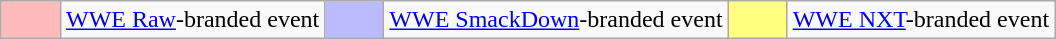<table class="wikitable" style="margin: auto">
<tr>
<td style="background:#FBB; width:2em"></td>
<td><a href='#'>WWE Raw</a>-branded event</td>
<td style="background:#BBF; width:2em"></td>
<td><a href='#'>WWE SmackDown</a>-branded event</td>
<td style="background: #FFFF80; width: 2em"></td>
<td><a href='#'>WWE NXT</a>-branded event</td>
</tr>
</table>
